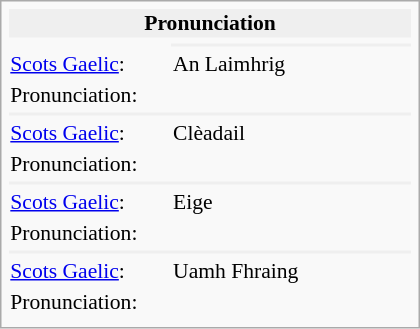<table class="collapsible infobox collapsed" width="280" style="font-size: 90%;">
<tr>
<th colspan="2" bgcolor="#efefef">Pronunciation</th>
</tr>
<tr class="note">
</tr>
<tr style="vertical-align: top;">
<td style="width: 40%;"></td>
<th colspan="2" bgcolor="#efefef"></th>
</tr>
<tr>
<td><a href='#'>Scots Gaelic</a>:</td>
<td>An Laimhrig</td>
</tr>
<tr>
<td>Pronunciation:</td>
<td></td>
</tr>
<tr>
<th colspan="2" bgcolor="#efefef"></th>
</tr>
<tr>
<td><a href='#'>Scots Gaelic</a>:</td>
<td>Clèadail</td>
</tr>
<tr>
<td>Pronunciation:</td>
<td></td>
</tr>
<tr>
<th colspan="2" bgcolor="#efefef"></th>
</tr>
<tr>
<td><a href='#'>Scots Gaelic</a>:</td>
<td>Eige</td>
</tr>
<tr>
<td>Pronunciation:</td>
<td></td>
</tr>
<tr>
<th colspan="2" bgcolor="#efefef"></th>
</tr>
<tr>
<td><a href='#'>Scots Gaelic</a>:</td>
<td>Uamh Fhraing</td>
</tr>
<tr>
<td>Pronunciation:</td>
<td></td>
</tr>
<tr>
</tr>
</table>
